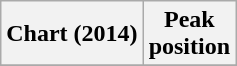<table class="wikitable">
<tr>
<th>Chart (2014)</th>
<th>Peak<br>position</th>
</tr>
<tr>
</tr>
</table>
